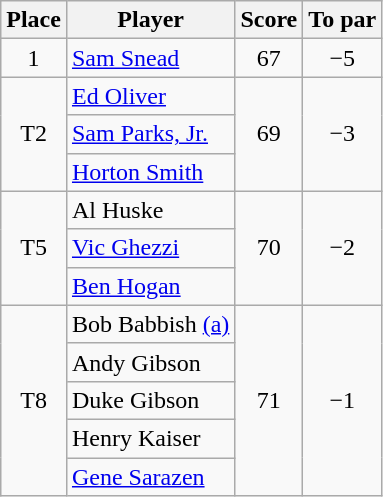<table class=wikitable>
<tr>
<th>Place</th>
<th>Player</th>
<th>Score</th>
<th>To par</th>
</tr>
<tr>
<td align=center>1</td>
<td> <a href='#'>Sam Snead</a></td>
<td align=center>67</td>
<td align=center>−5</td>
</tr>
<tr>
<td rowspan=3 align=center>T2</td>
<td> <a href='#'>Ed Oliver</a></td>
<td rowspan=3 align=center>69</td>
<td rowspan=3 align=center>−3</td>
</tr>
<tr>
<td> <a href='#'>Sam Parks, Jr.</a></td>
</tr>
<tr>
<td> <a href='#'>Horton Smith</a></td>
</tr>
<tr>
<td rowspan=3 align=center>T5</td>
<td> Al Huske</td>
<td rowspan=3 align=center>70</td>
<td rowspan=3 align=center>−2</td>
</tr>
<tr>
<td> <a href='#'>Vic Ghezzi</a></td>
</tr>
<tr>
<td> <a href='#'>Ben Hogan</a></td>
</tr>
<tr>
<td rowspan=5 align=center>T8</td>
<td> Bob Babbish <a href='#'>(a)</a></td>
<td rowspan=5 align=center>71</td>
<td rowspan=5 align=center>−1</td>
</tr>
<tr>
<td> Andy Gibson   </td>
</tr>
<tr>
<td>  Duke Gibson   </td>
</tr>
<tr>
<td> Henry Kaiser</td>
</tr>
<tr>
<td> <a href='#'>Gene Sarazen</a></td>
</tr>
</table>
